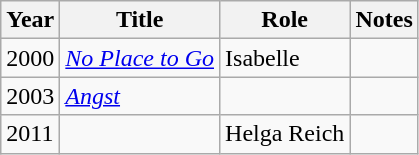<table class="wikitable sortable">
<tr>
<th>Year</th>
<th>Title</th>
<th>Role</th>
<th class="unsortable">Notes</th>
</tr>
<tr>
<td>2000</td>
<td><em><a href='#'>No Place to Go</a></em></td>
<td>Isabelle</td>
<td></td>
</tr>
<tr>
<td>2003</td>
<td><em><a href='#'>Angst</a></em></td>
<td></td>
<td></td>
</tr>
<tr>
<td>2011</td>
<td><em></em></td>
<td>Helga Reich</td>
<td></td>
</tr>
</table>
